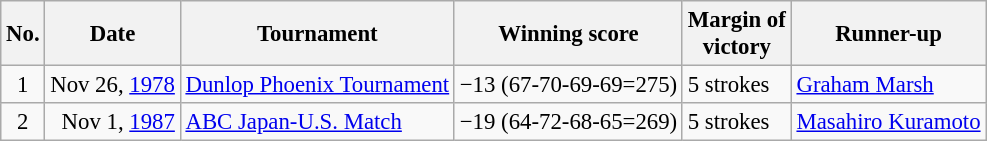<table class="wikitable" style="font-size:95%;">
<tr>
<th>No.</th>
<th>Date</th>
<th>Tournament</th>
<th>Winning score</th>
<th>Margin of<br>victory</th>
<th>Runner-up</th>
</tr>
<tr>
<td align=center>1</td>
<td align=right>Nov 26, <a href='#'>1978</a></td>
<td><a href='#'>Dunlop Phoenix Tournament</a></td>
<td>−13 (67-70-69-69=275)</td>
<td>5 strokes</td>
<td> <a href='#'>Graham Marsh</a></td>
</tr>
<tr>
<td align=center>2</td>
<td align=right>Nov 1, <a href='#'>1987</a></td>
<td><a href='#'>ABC Japan-U.S. Match</a></td>
<td>−19 (64-72-68-65=269)</td>
<td>5 strokes</td>
<td> <a href='#'>Masahiro Kuramoto</a></td>
</tr>
</table>
